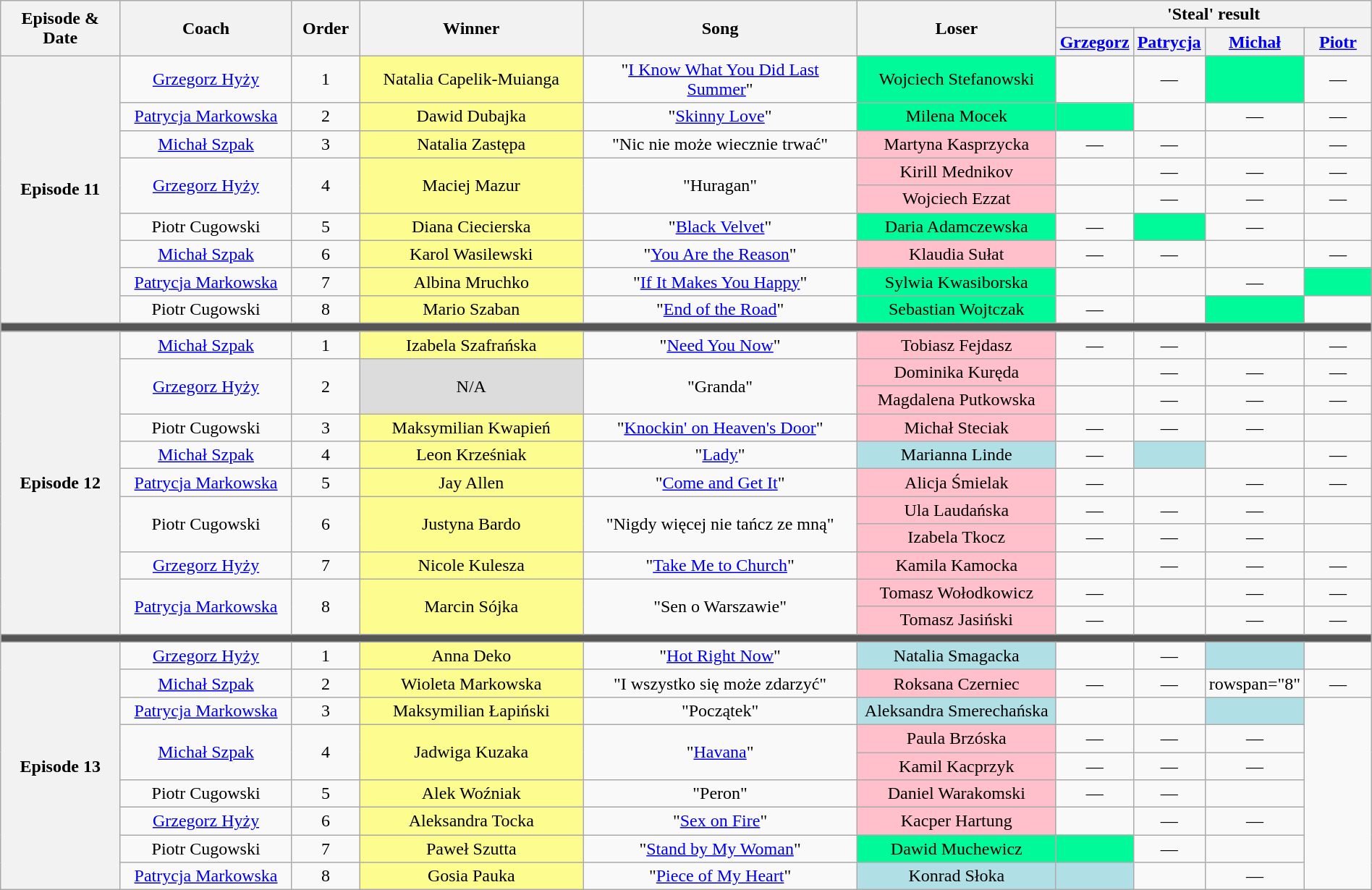<table class="wikitable" style="text-align: center; width:100%;">
<tr>
<th rowspan="2" style="width:9%;">Episode & Date</th>
<th rowspan="2" style="width:13%;">Coach</th>
<th rowspan="2" style="width:05%;">Order</th>
<th rowspan="2" style="width:17%;">Winner</th>
<th rowspan="2" style="width:21%;">Song</th>
<th rowspan="2" style="width:15%;">Loser</th>
<th colspan="4" style="width:20%;">'Steal' result</th>
</tr>
<tr>
<th style="width:05%;"><a href='#'>Grzegorz</a></th>
<th style="width:05%;"><a href='#'>Patrycja</a></th>
<th style="width:05%;"><a href='#'>Michał</a></th>
<th style="width:05%;"><a href='#'>Piotr</a></th>
</tr>
<tr>
<th rowspan="9">Episode 11<br><small></small></th>
<td><a href='#'>Grzegorz Hyży</a></td>
<td>1</td>
<td style="background:#fdfc8f;">Natalia Capelik-Muianga</td>
<td>"<a href='#'>I Know What You Did Last Summer</a>"</td>
<td style="background:#00fa9a;">Wojciech Stefanowski</td>
<td></td>
<td>—</td>
<td style="background:#00fa9a;"><strong></strong></td>
<td>—</td>
</tr>
<tr>
<td><a href='#'>Patrycja Markowska</a></td>
<td>2</td>
<td style="background:#fdfc8f;">Dawid Dubajka</td>
<td>"<a href='#'>Skinny Love</a>"</td>
<td style="background:#00fa9a;">Milena Mocek</td>
<td style="background:#00fa9a;"><strong></strong></td>
<td></td>
<td>—</td>
<td>—</td>
</tr>
<tr>
<td><a href='#'>Michał Szpak</a></td>
<td>3</td>
<td style="background:#fdfc8f;">Natalia Zastępa</td>
<td>"Nic nie może wiecznie trwać"</td>
<td style="background:pink;">Martyna Kasprzycka</td>
<td>—</td>
<td>—</td>
<td></td>
<td>—</td>
</tr>
<tr>
<td rowspan="2"><a href='#'>Grzegorz Hyży</a></td>
<td rowspan="2">4</td>
<td rowspan="2" style="background:#fdfc8f;">Maciej Mazur</td>
<td rowspan="2">"Huragan"</td>
<td style="background:pink;">Kirill Mednikov</td>
<td></td>
<td>—</td>
<td>—</td>
<td>—</td>
</tr>
<tr>
<td style="background:pink;">Wojciech Ezzat</td>
<td></td>
<td>—</td>
<td>—</td>
<td>—</td>
</tr>
<tr>
<td>Piotr Cugowski</td>
<td>5</td>
<td style="background:#fdfc8f;">Diana Ciecierska</td>
<td>"<a href='#'>Black Velvet</a>"</td>
<td style="background:#00fa9a;">Daria Adamczewska</td>
<td>—</td>
<td style="background:#00fa9a;"><strong></strong></td>
<td>—</td>
<td></td>
</tr>
<tr>
<td><a href='#'>Michał Szpak</a></td>
<td>6</td>
<td style="background:#fdfc8f">Karol Wasilewski</td>
<td>"<a href='#'>You Are the Reason</a>"</td>
<td style="background:pink">Klaudia Sułat</td>
<td>—</td>
<td>—</td>
<td></td>
<td>—</td>
</tr>
<tr>
<td><a href='#'>Patrycja Markowska</a></td>
<td>7</td>
<td style="background:#fdfc8f;">Albina Mruchko</td>
<td>"<a href='#'>If It Makes You Happy</a>"</td>
<td style="background:#00fa9a;">Sylwia Kwasiborska</td>
<td><strong></strong></td>
<td></td>
<td>—</td>
<td style="background:#00fa9a;"><strong></strong></td>
</tr>
<tr>
<td>Piotr Cugowski</td>
<td>8</td>
<td style="background:#fdfc8f;">Mario Szaban</td>
<td>"<a href='#'>End of the Road</a>"</td>
<td style="background:#00fa9a;">Sebastian Wojtczak</td>
<td>—</td>
<td><strong></strong></td>
<td style="background:#00fa9a;"><strong></strong></td>
<td></td>
</tr>
<tr>
<td colspan="10" style="background:#555;"></td>
</tr>
<tr>
<th rowspan="11">Episode 12<br><small></small></th>
<td><a href='#'>Michał Szpak</a></td>
<td>1</td>
<td style="background:#fdfc8f;">Izabela Szafrańska</td>
<td>"<a href='#'>Need You Now</a>"</td>
<td style="background:pink;">Tobiasz Fejdasz</td>
<td>—</td>
<td>—</td>
<td></td>
<td>—</td>
</tr>
<tr>
<td rowspan="2"><a href='#'>Grzegorz Hyży</a></td>
<td rowspan="2">2</td>
<td rowspan="2" style="background:#DCDCDC;">N/A</td>
<td rowspan="2">"Granda"</td>
<td style="background:pink;">Dominika Kuręda</td>
<td></td>
<td>—</td>
<td>—</td>
<td>—</td>
</tr>
<tr>
<td style="background:pink;">Magdalena Putkowska</td>
<td></td>
<td>—</td>
<td>—</td>
<td>—</td>
</tr>
<tr>
<td>Piotr Cugowski</td>
<td>3</td>
<td style="background:#fdfc8f;">Maksymilian Kwapień</td>
<td>"<a href='#'>Knockin' on Heaven's Door</a>"</td>
<td style="background:pink;">Michał Steciak</td>
<td>—</td>
<td>—</td>
<td>—</td>
<td></td>
</tr>
<tr>
<td><a href='#'>Michał Szpak</a></td>
<td>4</td>
<td style="background:#fdfc8f;">Leon Krześniak</td>
<td>"<a href='#'>Lady</a>"</td>
<td style="background:#b0e0e6;">Marianna Linde</td>
<td>—</td>
<td style="background:#b0e0e6;"><strong></strong></td>
<td></td>
<td>—</td>
</tr>
<tr>
<td><a href='#'>Patrycja Markowska</a></td>
<td>5</td>
<td style="background:#fdfc8f;">Jay Allen</td>
<td>"<a href='#'>Come and Get It</a>"</td>
<td style="background:pink;">Alicja Śmielak</td>
<td>—</td>
<td></td>
<td>—</td>
<td>—</td>
</tr>
<tr>
<td rowspan="2">Piotr Cugowski</td>
<td rowspan="2">6</td>
<td rowspan="2" style="background:#fdfc8f;">Justyna Bardo</td>
<td rowspan="2">"Nigdy więcej nie tańcz ze mną"</td>
<td style="background:pink;">Ula Laudańska</td>
<td>—</td>
<td>—</td>
<td>—</td>
<td></td>
</tr>
<tr>
<td style="background:pink;">Izabela Tkocz</td>
<td>—</td>
<td>—</td>
<td>—</td>
<td></td>
</tr>
<tr>
<td><a href='#'>Grzegorz Hyży</a></td>
<td>7</td>
<td style="background:#fdfc8f;">Nicole Kulesza</td>
<td>"<a href='#'>Take Me to Church</a>"</td>
<td style="background:pink;">Kamila Kamocka</td>
<td></td>
<td>—</td>
<td>—</td>
<td>—</td>
</tr>
<tr>
<td rowspan="2"><a href='#'>Patrycja Markowska</a></td>
<td rowspan="2">8</td>
<td rowspan="2" style="background:#fdfc8f;">Marcin Sójka</td>
<td rowspan="2">"Sen o Warszawie"</td>
<td style="background:pink;">Tomasz Wołodkowicz</td>
<td>—</td>
<td></td>
<td>—</td>
<td>—</td>
</tr>
<tr>
<td style="background:pink;">Tomasz Jasiński</td>
<td>—</td>
<td></td>
<td>—</td>
<td>—</td>
</tr>
<tr>
<td colspan="10" style="background:#555;"></td>
</tr>
<tr>
<th rowspan="9">Episode 13<br><small></small></th>
<td><a href='#'>Grzegorz Hyży</a></td>
<td>1</td>
<td style="background:#fdfc8f;">Anna Deko</td>
<td>"<a href='#'>Hot Right Now</a>"</td>
<td style="background:#b0e0e6;">Natalia Smagacka</td>
<td></td>
<td>—</td>
<td style="background:#b0e0e6;"><strong></strong></td>
<td><strong></strong></td>
</tr>
<tr>
<td><a href='#'>Michał Szpak</a></td>
<td>2</td>
<td style="background:#fdfc8f;">Wioleta Markowska</td>
<td>"I wszystko się może zdarzyć"</td>
<td style="background:pink;">Roksana Czerniec</td>
<td>—</td>
<td>—</td>
<td>rowspan="8" </td>
<td>—</td>
</tr>
<tr>
<td><a href='#'>Patrycja Markowska</a></td>
<td>3</td>
<td style="background:#fdfc8f;">Maksymilian Łapiński</td>
<td>"Początek"</td>
<td style="background:#b0e0e6;">Aleksandra Smerechańska</td>
<td><strong></strong></td>
<td></td>
<td style="background:#b0e0e6;"><strong></strong></td>
</tr>
<tr>
<td rowspan="2"><a href='#'>Michał Szpak</a></td>
<td rowspan="2">4</td>
<td rowspan="2" style="background:#fdfc8f;">Jadwiga Kuzaka</td>
<td rowspan="2">"<a href='#'>Havana</a>"</td>
<td style="background:pink;">Paula Brzóska</td>
<td>—</td>
<td>—</td>
<td>—</td>
</tr>
<tr>
<td style="background:pink;">Kamil Kacprzyk</td>
<td>—</td>
<td>—</td>
<td>—</td>
</tr>
<tr>
<td>Piotr Cugowski</td>
<td>5</td>
<td style="background:#fdfc8f;">Alek Woźniak</td>
<td>"Peron"</td>
<td style="background:pink;">Daniel Warakomski</td>
<td>—</td>
<td>—</td>
<td></td>
</tr>
<tr>
<td><a href='#'>Grzegorz Hyży</a></td>
<td>6</td>
<td style="background:#fdfc8f;">Aleksandra Tocka</td>
<td>"<a href='#'>Sex on Fire</a>"</td>
<td style="background:pink;">Kacper Hartung</td>
<td></td>
<td>—</td>
<td>—</td>
</tr>
<tr>
<td>Piotr Cugowski</td>
<td>7</td>
<td style="background:#fdfc8f;">Paweł Szutta</td>
<td>"<a href='#'>Stand by My Woman</a>"</td>
<td style="background:#00fa9a;">Dawid Muchewicz</td>
<td style="background:#00fa9a;"><strong></strong></td>
<td>—</td>
<td></td>
</tr>
<tr>
<td><a href='#'>Patrycja Markowska</a></td>
<td>8</td>
<td style="background:#fdfc8f;">Gosia Pauka</td>
<td>"<a href='#'>Piece of My Heart</a>"</td>
<td style="background:#b0e0e6;">Konrad Słoka</td>
<td style="background:#b0e0e6;"><strong></strong></td>
<td></td>
<td>—</td>
</tr>
</table>
